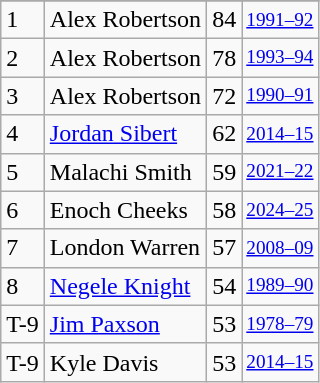<table class="wikitable">
<tr>
</tr>
<tr>
<td>1</td>
<td>Alex Robertson</td>
<td>84</td>
<td style="font-size:80%;"><a href='#'>1991–92</a></td>
</tr>
<tr>
<td>2</td>
<td>Alex Robertson</td>
<td>78</td>
<td style="font-size:80%;"><a href='#'>1993–94</a></td>
</tr>
<tr>
<td>3</td>
<td>Alex Robertson</td>
<td>72</td>
<td style="font-size:80%;"><a href='#'>1990–91</a></td>
</tr>
<tr>
<td>4</td>
<td><a href='#'>Jordan Sibert</a></td>
<td>62</td>
<td style="font-size:80%;"><a href='#'>2014–15</a></td>
</tr>
<tr>
<td>5</td>
<td>Malachi Smith</td>
<td>59</td>
<td style="font-size:80%;"><a href='#'>2021–22</a></td>
</tr>
<tr>
<td>6</td>
<td>Enoch Cheeks</td>
<td>58</td>
<td style="font-size:80%;"><a href='#'>2024–25</a></td>
</tr>
<tr>
<td>7</td>
<td>London Warren</td>
<td>57</td>
<td style="font-size:80%;"><a href='#'>2008–09</a></td>
</tr>
<tr>
<td>8</td>
<td><a href='#'>Negele Knight</a></td>
<td>54</td>
<td style="font-size:80%;"><a href='#'>1989–90</a></td>
</tr>
<tr>
<td>T-9</td>
<td><a href='#'>Jim Paxson</a></td>
<td>53</td>
<td style="font-size:80%;"><a href='#'>1978–79</a></td>
</tr>
<tr>
<td>T-9</td>
<td>Kyle Davis</td>
<td>53</td>
<td style="font-size:80%;"><a href='#'>2014–15</a></td>
</tr>
</table>
